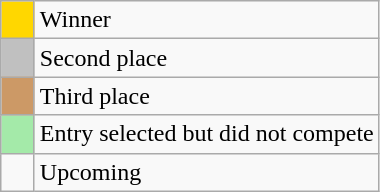<table class="wikitable">
<tr>
<td style="background:gold"></td>
<td>Winner</td>
</tr>
<tr>
<td style="background:silver"></td>
<td>Second place</td>
</tr>
<tr ">
<td width=15px style="background:#c96"></td>
<td>Third place </td>
</tr>
<tr>
<td style="background:#A4EAA9"></td>
<td>Entry selected but did not compete</td>
</tr>
<tr>
<td></td>
<td>Upcoming</td>
</tr>
</table>
